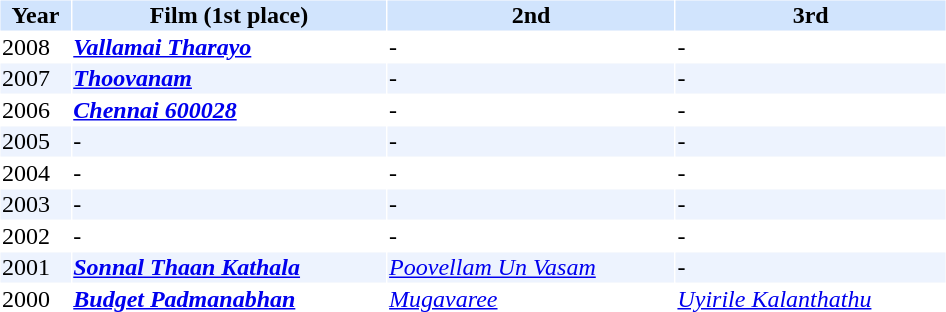<table cellspacing="1" cellpadding="1" border="0" width="50%">
<tr bgcolor="#d1e4fd">
<th>Year</th>
<th>Film (1st place)</th>
<th>2nd</th>
<th>3rd</th>
</tr>
<tr>
<td>2008</td>
<td><strong><em><a href='#'>Vallamai Tharayo</a></em></strong> </td>
<td>-</td>
<td>-</td>
</tr>
<tr bgcolor=#edf3fe>
<td>2007</td>
<td><strong><em><a href='#'>Thoovanam</a></em></strong> </td>
<td>-</td>
<td>-</td>
</tr>
<tr>
<td>2006</td>
<td><strong><em><a href='#'>Chennai 600028</a></em></strong></td>
<td>-</td>
<td>-</td>
</tr>
<tr bgcolor=#edf3fe>
<td>2005</td>
<td>-</td>
<td>-</td>
<td>-</td>
</tr>
<tr>
<td>2004</td>
<td>-</td>
<td>-</td>
<td>-</td>
</tr>
<tr bgcolor=#edf3fe>
<td>2003</td>
<td>-</td>
<td>-</td>
<td>-</td>
</tr>
<tr>
<td>2002</td>
<td>-</td>
<td>-</td>
<td>-</td>
</tr>
<tr bgcolor=#edf3fe>
<td>2001</td>
<td><strong><em><a href='#'>Sonnal Thaan Kathala</a></em></strong></td>
<td><em><a href='#'>Poovellam Un Vasam</a></em></td>
<td>-</td>
</tr>
<tr>
<td>2000</td>
<td><strong><em><a href='#'>Budget Padmanabhan</a></em></strong></td>
<td><em><a href='#'>Mugavaree</a></em></td>
<td><em><a href='#'>Uyirile Kalanthathu</a></em></td>
</tr>
</table>
